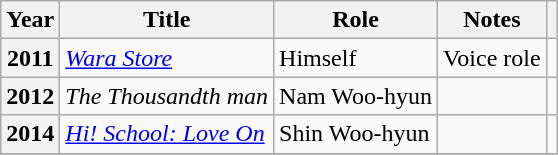<table class="wikitable sortable plainrowheaders">
<tr>
<th scope="col">Year</th>
<th scope="col">Title</th>
<th scope="col">Role</th>
<th scope="col">Notes</th>
<th scope="col" class="unsortable"></th>
</tr>
<tr>
<th scope="row">2011</th>
<td><em><a href='#'>Wara Store</a></em></td>
<td>Himself</td>
<td>Voice role</td>
<td></td>
</tr>
<tr>
<th scope="row">2012</th>
<td><em>The Thousandth man </em></td>
<td>Nam Woo-hyun</td>
<td></td>
<td></td>
</tr>
<tr>
<th scope="row">2014</th>
<td><em><a href='#'>Hi! School: Love On</a></em></td>
<td>Shin Woo-hyun</td>
<td></td>
<td></td>
</tr>
<tr>
</tr>
</table>
